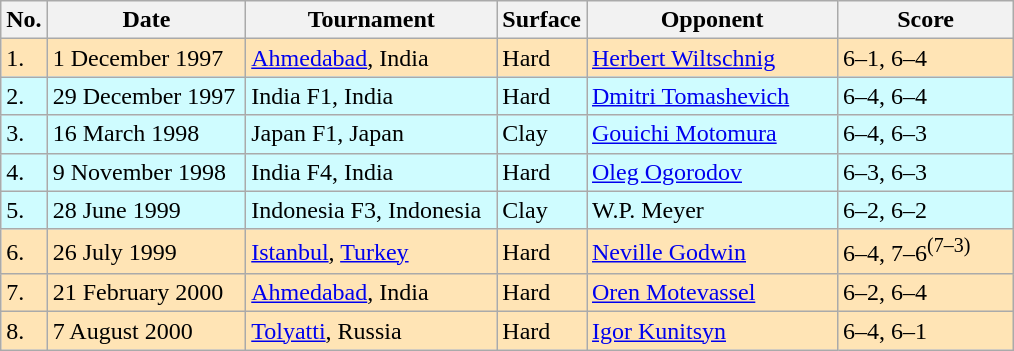<table class="wikitable">
<tr>
<th style="width:20px">No.</th>
<th style="width:125px">Date</th>
<th style="width:160px">Tournament</th>
<th style="width:50px">Surface</th>
<th style="width:160px">Opponent</th>
<th style="width:110px" class="unsortable">Score</th>
</tr>
<tr bgcolor=moccasin>
<td>1.</td>
<td>1 December 1997</td>
<td><a href='#'>Ahmedabad</a>, India</td>
<td>Hard</td>
<td> <a href='#'>Herbert Wiltschnig</a></td>
<td>6–1, 6–4</td>
</tr>
<tr bgcolor=cffcff>
<td>2.</td>
<td>29 December 1997</td>
<td>India F1, India</td>
<td>Hard</td>
<td> <a href='#'>Dmitri Tomashevich</a></td>
<td>6–4, 6–4</td>
</tr>
<tr bgcolor=cffcff>
<td>3.</td>
<td>16 March 1998</td>
<td>Japan F1, Japan</td>
<td>Clay</td>
<td> <a href='#'>Gouichi Motomura</a></td>
<td>6–4, 6–3</td>
</tr>
<tr bgcolor=cffcff>
<td>4.</td>
<td>9 November 1998</td>
<td>India F4, India</td>
<td>Hard</td>
<td> <a href='#'>Oleg Ogorodov</a></td>
<td>6–3, 6–3</td>
</tr>
<tr bgcolor=cffcff>
<td>5.</td>
<td>28 June 1999</td>
<td>Indonesia F3, Indonesia</td>
<td>Clay</td>
<td> W.P. Meyer</td>
<td>6–2, 6–2</td>
</tr>
<tr bgcolor=moccasin>
<td>6.</td>
<td>26 July 1999</td>
<td><a href='#'>Istanbul</a>, <a href='#'>Turkey</a></td>
<td>Hard</td>
<td> <a href='#'>Neville Godwin</a></td>
<td>6–4, 7–6<sup>(7–3)</sup></td>
</tr>
<tr bgcolor=moccasin>
<td>7.</td>
<td>21 February 2000</td>
<td><a href='#'>Ahmedabad</a>, India</td>
<td>Hard</td>
<td> <a href='#'>Oren Motevassel</a></td>
<td>6–2, 6–4</td>
</tr>
<tr bgcolor=moccasin>
<td>8.</td>
<td>7 August 2000</td>
<td><a href='#'>Tolyatti</a>, Russia</td>
<td>Hard</td>
<td> <a href='#'>Igor Kunitsyn</a></td>
<td>6–4, 6–1</td>
</tr>
</table>
